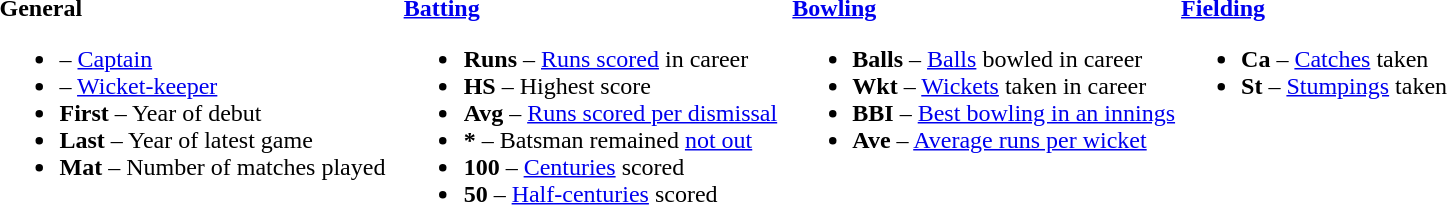<table>
<tr>
<td valign="top" style="width:26%"><br><strong>General</strong><ul><li> – <a href='#'>Captain</a></li><li> – <a href='#'>Wicket-keeper</a></li><li><strong>First</strong> – Year of debut</li><li><strong>Last</strong> – Year of latest game</li><li><strong>Mat</strong> – Number of matches played</li></ul></td>
<td valign="top" style="width:25%"><br><strong><a href='#'>Batting</a></strong><ul><li><strong>Runs</strong> – <a href='#'>Runs scored</a> in career</li><li><strong>HS</strong> – Highest score</li><li><strong>Avg</strong> – <a href='#'>Runs scored per dismissal</a></li><li><strong>*</strong> – Batsman remained <a href='#'>not out</a></li><li><strong>100</strong> – <a href='#'>Centuries</a> scored</li><li><strong>50</strong> – <a href='#'>Half-centuries</a> scored</li></ul></td>
<td valign="top" style="width:25%"><br><strong><a href='#'>Bowling</a></strong><ul><li><strong>Balls</strong> – <a href='#'>Balls</a> bowled in career</li><li><strong>Wkt</strong> – <a href='#'>Wickets</a> taken in career</li><li><strong>BBI</strong> – <a href='#'>Best bowling in an innings</a></li><li><strong>Ave</strong> – <a href='#'>Average runs per wicket</a></li></ul></td>
<td valign="top" style="width:24%"><br><strong><a href='#'>Fielding</a></strong><ul><li><strong>Ca</strong> – <a href='#'>Catches</a> taken</li><li><strong>St</strong> – <a href='#'>Stumpings</a> taken</li></ul></td>
</tr>
</table>
